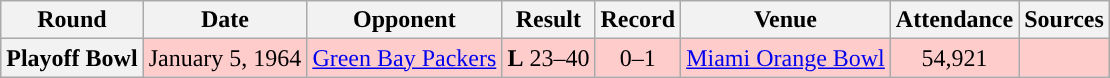<table class="wikitable" style="text-align:center">
<tr>
<th>Round</th>
<th>Date</th>
<th>Opponent</th>
<th>Result</th>
<th>Record</th>
<th>Venue</th>
<th>Attendance</th>
<th>Sources</th>
</tr>
<tr style="background:#fcc">
<th>Playoff Bowl</th>
<td>January 5, 1964</td>
<td><a href='#'>Green Bay Packers</a></td>
<td><strong>L</strong> 23–40</td>
<td>0–1</td>
<td><a href='#'>Miami Orange Bowl</a></td>
<td>54,921</td>
<td></td>
</tr>
</table>
